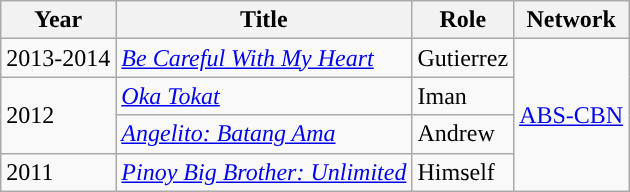<table class="wikitable" style="font-size: 100%">
<tr>
<th>Year</th>
<th>Title</th>
<th>Role</th>
<th>Network</th>
</tr>
<tr>
<td>2013-2014</td>
<td><em><a href='#'>Be Careful With My Heart</a></em></td>
<td>Gutierrez</td>
<td rowspan="4"><a href='#'>ABS-CBN</a></td>
</tr>
<tr>
<td rowspan="2">2012</td>
<td><em><a href='#'>Oka Tokat</a></em></td>
<td>Iman</td>
</tr>
<tr>
<td><em><a href='#'>Angelito: Batang Ama</a></em></td>
<td>Andrew</td>
</tr>
<tr>
<td>2011</td>
<td><em><a href='#'>Pinoy Big Brother: Unlimited</a></em></td>
<td>Himself</td>
</tr>
</table>
